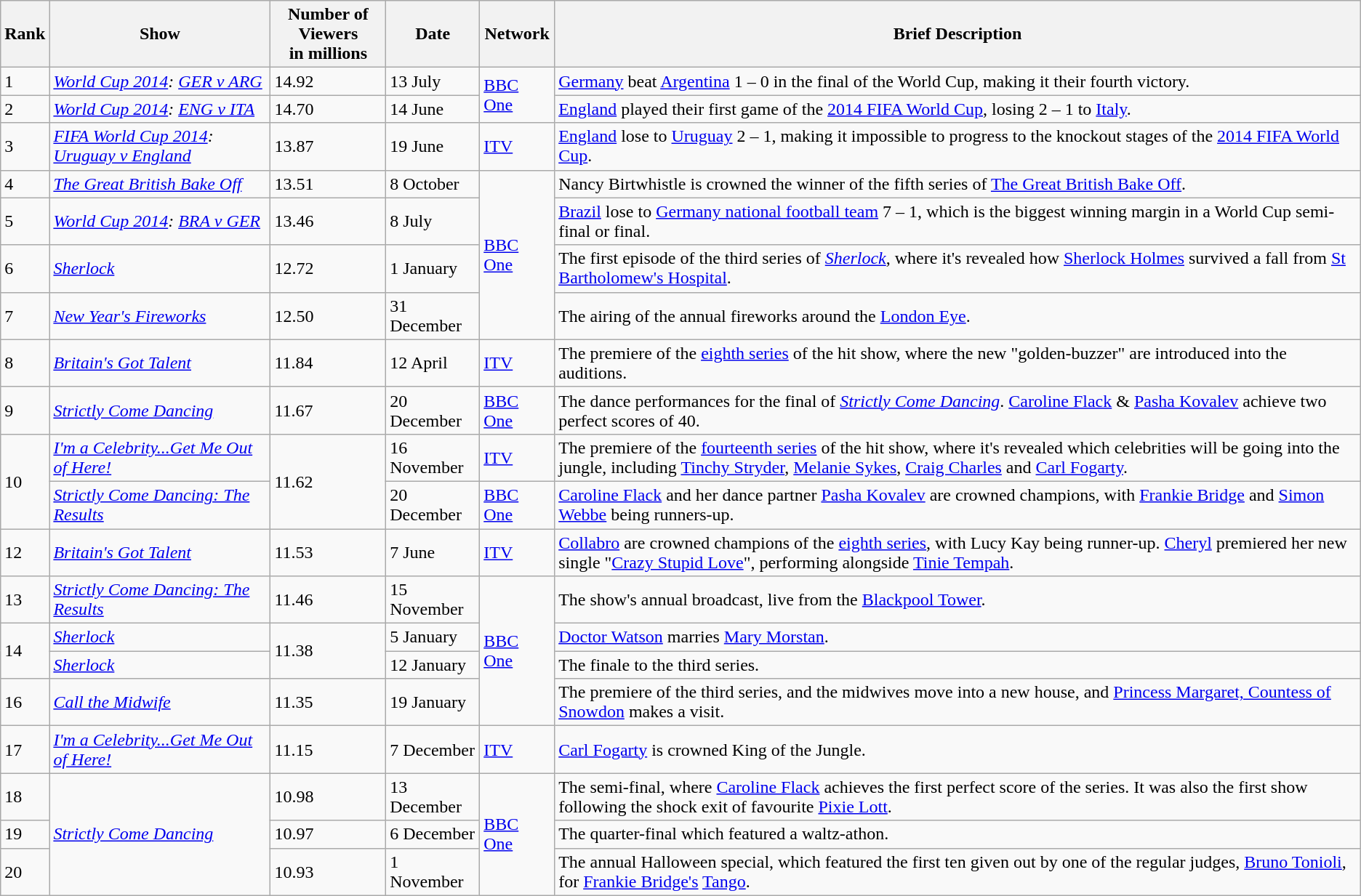<table class="sortable wikitable">
<tr>
<th>Rank</th>
<th>Show</th>
<th>Number of Viewers<br>in millions</th>
<th>Date</th>
<th>Network</th>
<th>Brief Description</th>
</tr>
<tr>
<td>1</td>
<td><em><a href='#'>World Cup 2014</a>: <a href='#'>GER v ARG</a></em></td>
<td>14.92</td>
<td>13 July</td>
<td rowspan="2"><a href='#'>BBC One</a></td>
<td><a href='#'>Germany</a> beat <a href='#'>Argentina</a> 1 – 0 in the final of the World Cup, making it their fourth victory.</td>
</tr>
<tr>
<td>2</td>
<td><em><a href='#'>World Cup 2014</a>: <a href='#'>ENG v ITA</a></em></td>
<td>14.70</td>
<td>14 June</td>
<td><a href='#'>England</a> played their first game of the <a href='#'>2014 FIFA World Cup</a>, losing 2 – 1 to <a href='#'>Italy</a>.</td>
</tr>
<tr>
<td>3</td>
<td><em><a href='#'>FIFA World Cup 2014</a>: <a href='#'>Uruguay v England</a></em></td>
<td>13.87</td>
<td>19 June</td>
<td><a href='#'>ITV</a></td>
<td><a href='#'>England</a> lose to <a href='#'>Uruguay</a> 2 – 1, making it impossible to progress to the knockout stages of the <a href='#'>2014 FIFA World Cup</a>.</td>
</tr>
<tr>
<td>4</td>
<td><em><a href='#'>The Great British Bake Off</a></em></td>
<td>13.51</td>
<td>8 October</td>
<td rowspan="4"><a href='#'>BBC One</a></td>
<td>Nancy Birtwhistle is crowned the winner of the fifth series of <a href='#'>The Great British Bake Off</a>.</td>
</tr>
<tr>
<td>5</td>
<td><em><a href='#'>World Cup 2014</a>: <a href='#'>BRA v GER</a></em></td>
<td>13.46</td>
<td>8 July</td>
<td><a href='#'>Brazil</a> lose to <a href='#'>Germany national football team</a> 7 – 1, which is the biggest winning margin in a World Cup semi-final or final.</td>
</tr>
<tr>
<td>6</td>
<td><em><a href='#'>Sherlock</a></em></td>
<td>12.72</td>
<td>1 January</td>
<td>The first episode of the third series of <em><a href='#'>Sherlock</a></em>, where it's revealed how <a href='#'>Sherlock Holmes</a> survived a fall from <a href='#'>St Bartholomew's Hospital</a>.</td>
</tr>
<tr>
<td>7</td>
<td><em><a href='#'>New Year's Fireworks</a></em></td>
<td>12.50</td>
<td>31 December</td>
<td>The airing of the annual fireworks around the <a href='#'>London Eye</a>.</td>
</tr>
<tr>
<td>8</td>
<td><em><a href='#'>Britain's Got Talent</a></em></td>
<td>11.84</td>
<td>12 April</td>
<td><a href='#'>ITV</a></td>
<td>The premiere of the <a href='#'>eighth series</a> of the hit show, where the new "golden-buzzer" are introduced into the auditions.</td>
</tr>
<tr>
<td>9</td>
<td><em><a href='#'>Strictly Come Dancing</a></em></td>
<td>11.67</td>
<td>20 December</td>
<td><a href='#'>BBC One</a></td>
<td>The dance performances for the final of <em><a href='#'>Strictly Come Dancing</a></em>. <a href='#'>Caroline Flack</a> & <a href='#'>Pasha Kovalev</a> achieve two perfect scores of 40.</td>
</tr>
<tr>
<td rowspan="2">10</td>
<td><em><a href='#'>I'm a Celebrity...Get Me Out of Here!</a></em></td>
<td rowspan="2">11.62</td>
<td>16 November</td>
<td><a href='#'>ITV</a></td>
<td>The premiere of the <a href='#'>fourteenth series</a> of the hit show, where it's revealed which celebrities will be going into the jungle, including <a href='#'>Tinchy Stryder</a>, <a href='#'>Melanie Sykes</a>, <a href='#'>Craig Charles</a> and <a href='#'>Carl Fogarty</a>.</td>
</tr>
<tr>
<td><em><a href='#'>Strictly Come Dancing: The Results</a></em></td>
<td>20 December</td>
<td><a href='#'>BBC One</a></td>
<td><a href='#'>Caroline Flack</a> and her dance partner <a href='#'>Pasha Kovalev</a> are crowned champions, with <a href='#'>Frankie Bridge</a> and <a href='#'>Simon Webbe</a> being runners-up.</td>
</tr>
<tr>
<td>12</td>
<td><em><a href='#'>Britain's Got Talent</a></em></td>
<td>11.53</td>
<td>7 June</td>
<td><a href='#'>ITV</a></td>
<td><a href='#'>Collabro</a> are crowned champions of the <a href='#'>eighth series</a>, with Lucy Kay being runner-up. <a href='#'>Cheryl</a> premiered her new single "<a href='#'>Crazy Stupid Love</a>", performing alongside <a href='#'>Tinie Tempah</a>.</td>
</tr>
<tr>
<td>13</td>
<td><em><a href='#'>Strictly Come Dancing: The Results</a></em></td>
<td>11.46</td>
<td>15 November</td>
<td rowspan="4"><a href='#'>BBC One</a></td>
<td>The show's annual broadcast, live from the <a href='#'>Blackpool Tower</a>.</td>
</tr>
<tr>
<td rowspan="2">14</td>
<td><em><a href='#'>Sherlock</a></em></td>
<td rowspan="2">11.38</td>
<td>5 January</td>
<td><a href='#'>Doctor Watson</a> marries <a href='#'>Mary Morstan</a>.</td>
</tr>
<tr>
<td><em><a href='#'>Sherlock</a></em></td>
<td>12 January</td>
<td>The finale to the third series.</td>
</tr>
<tr>
<td>16</td>
<td><em><a href='#'>Call the Midwife</a></em></td>
<td>11.35</td>
<td>19 January</td>
<td>The premiere of the third series, and the midwives move into a new house, and <a href='#'>Princess Margaret, Countess of Snowdon</a> makes a visit.</td>
</tr>
<tr>
<td>17</td>
<td><em><a href='#'>I'm a Celebrity...Get Me Out of Here!</a></em></td>
<td>11.15</td>
<td>7 December</td>
<td><a href='#'>ITV</a></td>
<td><a href='#'>Carl Fogarty</a> is crowned King of the Jungle.</td>
</tr>
<tr>
<td>18</td>
<td rowspan="3"><em><a href='#'>Strictly Come Dancing</a></em></td>
<td>10.98</td>
<td>13 December</td>
<td rowspan="3"><a href='#'>BBC One</a></td>
<td>The semi-final, where <a href='#'>Caroline Flack</a> achieves the first perfect score of the series. It was also the first show following the shock exit of favourite <a href='#'>Pixie Lott</a>.</td>
</tr>
<tr>
<td>19</td>
<td>10.97</td>
<td>6 December</td>
<td>The quarter-final which featured a waltz-athon.</td>
</tr>
<tr>
<td>20</td>
<td>10.93</td>
<td>1 November</td>
<td>The annual Halloween special, which featured the first ten given out by one of the regular judges, <a href='#'>Bruno Tonioli</a>, for <a href='#'>Frankie Bridge's</a> <a href='#'>Tango</a>.</td>
</tr>
</table>
